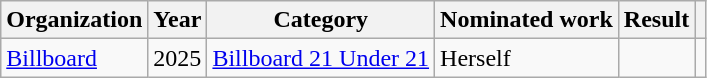<table class="wikitable">
<tr>
<th>Organization</th>
<th>Year</th>
<th>Category</th>
<th>Nominated work</th>
<th>Result</th>
<th></th>
</tr>
<tr>
<td><a href='#'>Billboard</a></td>
<td>2025</td>
<td><a href='#'>Billboard 21 Under 21</a></td>
<td>Herself</td>
<td></td>
<td></td>
</tr>
</table>
